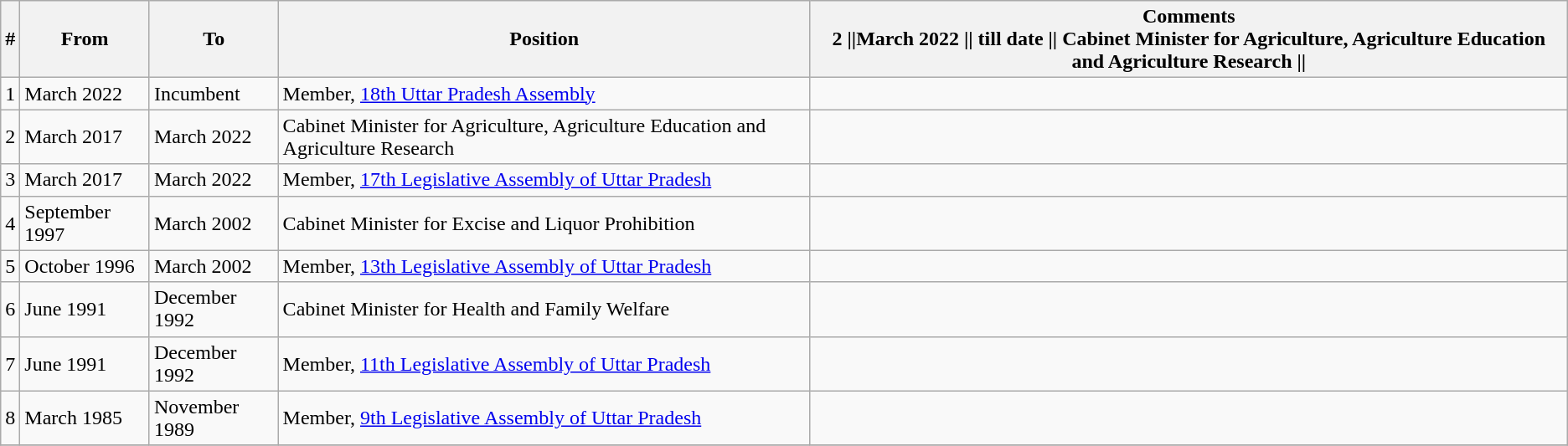<table class="wikitable sortable">
<tr>
<th>#</th>
<th>From</th>
<th>To</th>
<th>Position</th>
<th>Comments<br>2 ||March 2022 || till date || Cabinet Minister for Agriculture, Agriculture Education and Agriculture Research ||</th>
</tr>
<tr>
<td>1</td>
<td>March 2022</td>
<td>Incumbent</td>
<td>Member, <a href='#'>18th Uttar Pradesh Assembly</a></td>
<td></td>
</tr>
<tr>
<td>2</td>
<td>March 2017</td>
<td>March 2022</td>
<td>Cabinet Minister for Agriculture, Agriculture Education and Agriculture Research</td>
<td></td>
</tr>
<tr>
<td>3</td>
<td>March 2017</td>
<td>March 2022</td>
<td>Member, <a href='#'>17th Legislative Assembly of Uttar Pradesh</a></td>
<td></td>
</tr>
<tr>
<td>4</td>
<td>September 1997</td>
<td>March 2002</td>
<td>Cabinet Minister for Excise and Liquor Prohibition</td>
<td></td>
</tr>
<tr>
<td>5</td>
<td>October 1996</td>
<td>March 2002</td>
<td>Member, <a href='#'>13th Legislative Assembly of Uttar Pradesh</a></td>
<td></td>
</tr>
<tr>
<td>6</td>
<td>June 1991</td>
<td>December 1992</td>
<td>Cabinet Minister for Health and Family Welfare</td>
<td></td>
</tr>
<tr>
<td>7</td>
<td>June 1991</td>
<td>December 1992</td>
<td>Member, <a href='#'>11th Legislative Assembly of Uttar Pradesh</a></td>
<td></td>
</tr>
<tr>
<td>8</td>
<td>March 1985</td>
<td>November 1989</td>
<td>Member, <a href='#'>9th Legislative Assembly of Uttar Pradesh</a></td>
<td></td>
</tr>
<tr>
</tr>
</table>
